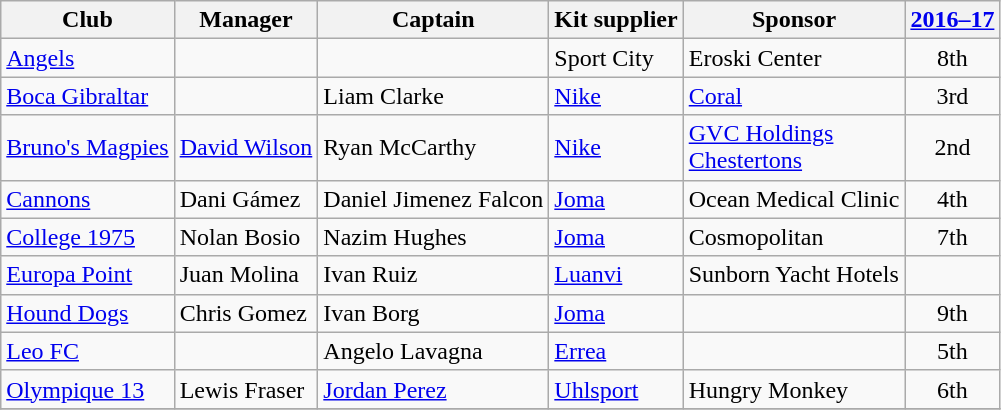<table class="wikitable">
<tr>
<th>Club</th>
<th>Manager</th>
<th>Captain</th>
<th>Kit supplier</th>
<th>Sponsor</th>
<th><a href='#'>2016–17</a></th>
</tr>
<tr>
<td><a href='#'>Angels</a></td>
<td></td>
<td></td>
<td>Sport City</td>
<td>Eroski Center</td>
<td align="center">8th</td>
</tr>
<tr>
<td><a href='#'>Boca Gibraltar</a></td>
<td></td>
<td> Liam Clarke</td>
<td><a href='#'>Nike</a></td>
<td><a href='#'>Coral</a></td>
<td align="center">3rd</td>
</tr>
<tr>
<td><a href='#'>Bruno's Magpies</a></td>
<td> <a href='#'>David Wilson</a></td>
<td> Ryan McCarthy</td>
<td><a href='#'>Nike</a></td>
<td><a href='#'>GVC Holdings</a><br><a href='#'>Chestertons</a></td>
<td align="center">2nd</td>
</tr>
<tr>
<td><a href='#'>Cannons</a></td>
<td> Dani Gámez</td>
<td> Daniel Jimenez Falcon</td>
<td><a href='#'>Joma</a></td>
<td>Ocean Medical Clinic</td>
<td align="center">4th</td>
</tr>
<tr>
<td><a href='#'>College 1975</a></td>
<td> Nolan Bosio</td>
<td> Nazim Hughes</td>
<td><a href='#'>Joma</a></td>
<td>Cosmopolitan</td>
<td align="center">7th</td>
</tr>
<tr>
<td><a href='#'>Europa Point</a></td>
<td> Juan Molina</td>
<td> Ivan Ruiz</td>
<td><a href='#'>Luanvi</a></td>
<td>Sunborn Yacht Hotels</td>
<td align="center"></td>
</tr>
<tr>
<td><a href='#'>Hound Dogs</a></td>
<td> Chris Gomez</td>
<td> Ivan Borg</td>
<td><a href='#'>Joma</a></td>
<td></td>
<td align="center">9th</td>
</tr>
<tr>
<td><a href='#'>Leo FC</a></td>
<td></td>
<td> Angelo Lavagna</td>
<td><a href='#'>Errea</a></td>
<td></td>
<td align="center">5th</td>
</tr>
<tr>
<td><a href='#'>Olympique 13</a></td>
<td> Lewis Fraser</td>
<td> <a href='#'>Jordan Perez</a></td>
<td><a href='#'>Uhlsport</a></td>
<td>Hungry Monkey</td>
<td align="center">6th</td>
</tr>
<tr>
</tr>
</table>
